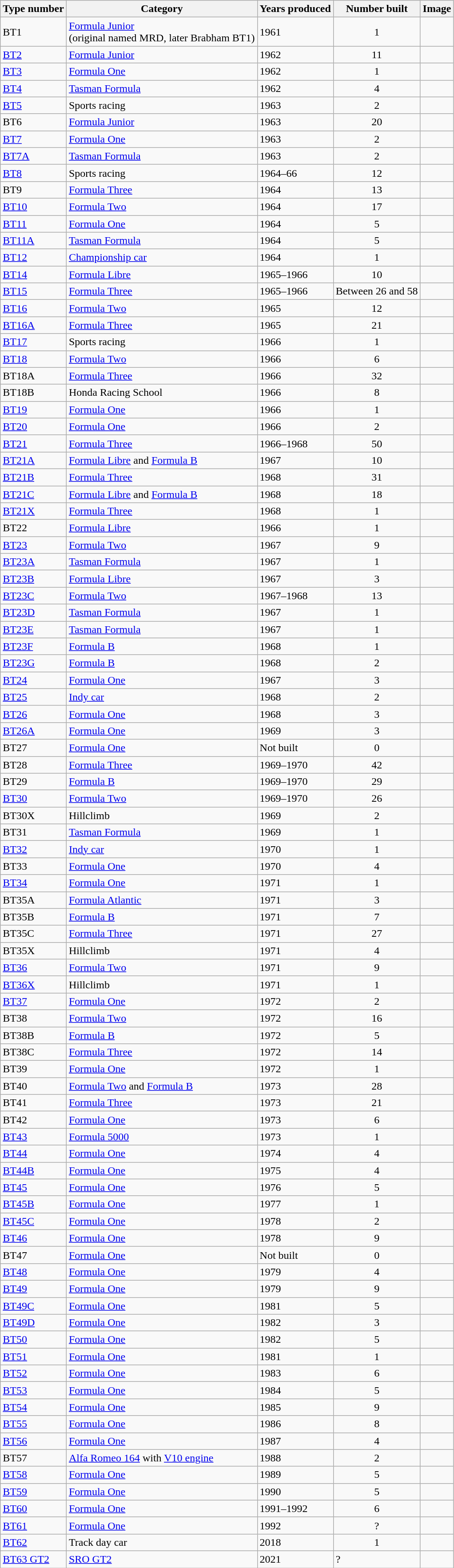<table class="wikitable sortable">
<tr>
<th>Type number<br></th>
<th>Category<br></th>
<th>Years produced<br></th>
<th>Number built<br></th>
<th>Image</th>
</tr>
<tr>
<td>BT1</td>
<td><a href='#'>Formula Junior</a> <br> (original named MRD, later Brabham BT1)</td>
<td>1961</td>
<td align="center">1</td>
<td></td>
</tr>
<tr>
<td><a href='#'>BT2</a></td>
<td><a href='#'>Formula Junior</a></td>
<td>1962</td>
<td align="center">11</td>
<td align="center"></td>
</tr>
<tr>
<td><a href='#'>BT3</a></td>
<td><a href='#'>Formula One</a></td>
<td>1962</td>
<td align="center">1</td>
<td align="center"></td>
</tr>
<tr>
<td><a href='#'>BT4</a></td>
<td><a href='#'>Tasman Formula</a></td>
<td>1962</td>
<td align="center">4</td>
<td align="center"></td>
</tr>
<tr>
<td><a href='#'>BT5</a></td>
<td>Sports racing</td>
<td>1963</td>
<td align="center">2</td>
<td></td>
</tr>
<tr>
<td>BT6</td>
<td><a href='#'>Formula Junior</a></td>
<td>1963</td>
<td align="center">20</td>
<td align="center"></td>
</tr>
<tr>
<td><a href='#'>BT7</a></td>
<td><a href='#'>Formula One</a></td>
<td>1963</td>
<td align="center">2</td>
<td align="center"></td>
</tr>
<tr>
<td><a href='#'>BT7A</a></td>
<td><a href='#'>Tasman Formula</a></td>
<td>1963</td>
<td align="center">2</td>
<td align="center"></td>
</tr>
<tr>
<td><a href='#'>BT8</a></td>
<td>Sports racing</td>
<td>1964–66</td>
<td align="center">12</td>
<td align="center"></td>
</tr>
<tr>
<td>BT9</td>
<td><a href='#'>Formula Three</a></td>
<td>1964</td>
<td align="center">13</td>
<td></td>
</tr>
<tr>
<td><a href='#'>BT10</a></td>
<td><a href='#'>Formula Two</a></td>
<td>1964</td>
<td align="center">17</td>
<td align="center"></td>
</tr>
<tr>
<td><a href='#'>BT11</a></td>
<td><a href='#'>Formula One</a></td>
<td>1964</td>
<td align="center">5</td>
<td align="center"></td>
</tr>
<tr>
<td><a href='#'>BT11A</a></td>
<td><a href='#'>Tasman Formula</a></td>
<td>1964</td>
<td align="center">5</td>
<td align="center"></td>
</tr>
<tr>
<td><a href='#'>BT12</a></td>
<td><a href='#'>Championship car</a></td>
<td>1964</td>
<td align="center">1</td>
<td></td>
</tr>
<tr>
<td><a href='#'>BT14</a></td>
<td><a href='#'>Formula Libre</a></td>
<td>1965–1966</td>
<td align="center">10</td>
<td align="center"></td>
</tr>
<tr>
<td><a href='#'>BT15</a></td>
<td><a href='#'>Formula Three</a></td>
<td>1965–1966</td>
<td align="center">Between 26 and 58</td>
<td align="center"></td>
</tr>
<tr>
<td><a href='#'>BT16</a></td>
<td><a href='#'>Formula Two</a></td>
<td>1965</td>
<td align="center">12</td>
<td align="center"></td>
</tr>
<tr>
<td><a href='#'>BT16A</a></td>
<td><a href='#'>Formula Three</a></td>
<td>1965</td>
<td align="center">21</td>
<td></td>
</tr>
<tr>
<td><a href='#'>BT17</a></td>
<td>Sports racing</td>
<td>1966</td>
<td align="center">1</td>
<td align="center"></td>
</tr>
<tr>
<td><a href='#'>BT18</a></td>
<td><a href='#'>Formula Two</a></td>
<td>1966</td>
<td align="center">6</td>
<td align="center"></td>
</tr>
<tr>
<td>BT18A</td>
<td><a href='#'>Formula Three</a></td>
<td>1966</td>
<td align="center">32</td>
<td></td>
</tr>
<tr>
<td>BT18B</td>
<td>Honda Racing School</td>
<td>1966</td>
<td align="center">8</td>
<td></td>
</tr>
<tr>
<td><a href='#'>BT19</a></td>
<td><a href='#'>Formula One</a></td>
<td>1966</td>
<td align="center">1</td>
<td align="center"></td>
</tr>
<tr>
<td><a href='#'>BT20</a></td>
<td><a href='#'>Formula One</a></td>
<td>1966</td>
<td align="center">2</td>
<td align="center"></td>
</tr>
<tr>
<td><a href='#'>BT21</a></td>
<td><a href='#'>Formula Three</a></td>
<td>1966–1968</td>
<td align="center">50</td>
<td align="center"></td>
</tr>
<tr>
<td><a href='#'>BT21A</a></td>
<td><a href='#'>Formula Libre</a> and <a href='#'>Formula B</a></td>
<td>1967</td>
<td align="center">10</td>
<td align="center"></td>
</tr>
<tr>
<td><a href='#'>BT21B</a></td>
<td><a href='#'>Formula Three</a></td>
<td>1968</td>
<td align="center">31</td>
<td></td>
</tr>
<tr>
<td><a href='#'>BT21C</a></td>
<td><a href='#'>Formula Libre</a> and <a href='#'>Formula B</a></td>
<td>1968</td>
<td align="center">18</td>
<td align="center"></td>
</tr>
<tr>
<td><a href='#'>BT21X</a></td>
<td><a href='#'>Formula Three</a></td>
<td>1968</td>
<td align="center">1</td>
<td></td>
</tr>
<tr>
<td>BT22</td>
<td><a href='#'>Formula Libre</a></td>
<td>1966</td>
<td align="center">1</td>
<td align="center"></td>
</tr>
<tr>
<td><a href='#'>BT23</a></td>
<td><a href='#'>Formula Two</a></td>
<td>1967</td>
<td align="center">9</td>
<td></td>
</tr>
<tr>
<td><a href='#'>BT23A</a></td>
<td><a href='#'>Tasman Formula</a></td>
<td>1967</td>
<td align="center">1</td>
<td></td>
</tr>
<tr>
<td><a href='#'>BT23B</a></td>
<td><a href='#'>Formula Libre</a></td>
<td>1967</td>
<td align="center">3</td>
<td></td>
</tr>
<tr>
<td><a href='#'>BT23C</a></td>
<td><a href='#'>Formula Two</a></td>
<td>1967–1968</td>
<td align="center">13</td>
<td align="center"></td>
</tr>
<tr>
<td><a href='#'>BT23D</a></td>
<td><a href='#'>Tasman Formula</a></td>
<td>1967</td>
<td align="center">1</td>
<td></td>
</tr>
<tr>
<td><a href='#'>BT23E</a></td>
<td><a href='#'>Tasman Formula</a></td>
<td>1967</td>
<td align="center">1</td>
<td></td>
</tr>
<tr>
<td><a href='#'>BT23F</a></td>
<td><a href='#'>Formula B</a></td>
<td>1968</td>
<td align="center">1</td>
<td></td>
</tr>
<tr>
<td><a href='#'>BT23G</a></td>
<td><a href='#'>Formula B</a></td>
<td>1968</td>
<td align="center">2</td>
<td></td>
</tr>
<tr>
<td><a href='#'>BT24</a></td>
<td><a href='#'>Formula One</a></td>
<td>1967</td>
<td align="center">3</td>
<td align="center"></td>
</tr>
<tr>
<td><a href='#'>BT25</a></td>
<td><a href='#'>Indy car</a></td>
<td>1968</td>
<td align="center">2</td>
<td align="center"></td>
</tr>
<tr>
<td><a href='#'>BT26</a></td>
<td><a href='#'>Formula One</a></td>
<td>1968</td>
<td align="center">3</td>
<td></td>
</tr>
<tr>
<td><a href='#'>BT26A</a></td>
<td><a href='#'>Formula One</a></td>
<td>1969</td>
<td align="center">3</td>
<td align="center"></td>
</tr>
<tr>
<td>BT27</td>
<td><a href='#'>Formula One</a></td>
<td>Not built</td>
<td align="center">0</td>
<td></td>
</tr>
<tr>
<td>BT28</td>
<td><a href='#'>Formula Three</a></td>
<td>1969–1970</td>
<td align="center">42</td>
<td align="center"></td>
</tr>
<tr>
<td>BT29</td>
<td><a href='#'>Formula B</a></td>
<td>1969–1970</td>
<td align="center">29</td>
<td align="center"></td>
</tr>
<tr>
<td><a href='#'>BT30</a></td>
<td><a href='#'>Formula Two</a></td>
<td>1969–1970</td>
<td align="center">26</td>
<td align="center"></td>
</tr>
<tr>
<td>BT30X</td>
<td>Hillclimb</td>
<td>1969</td>
<td align="center">2</td>
<td></td>
</tr>
<tr>
<td>BT31</td>
<td><a href='#'>Tasman Formula</a></td>
<td>1969</td>
<td align="center">1</td>
<td align="center"></td>
</tr>
<tr>
<td><a href='#'>BT32</a></td>
<td><a href='#'>Indy car</a></td>
<td>1970</td>
<td align="center">1</td>
<td></td>
</tr>
<tr>
<td>BT33</td>
<td><a href='#'>Formula One</a></td>
<td>1970</td>
<td align="center">4</td>
<td align="center"></td>
</tr>
<tr>
<td><a href='#'>BT34</a></td>
<td><a href='#'>Formula One</a></td>
<td>1971</td>
<td align="center">1</td>
<td align="center"></td>
</tr>
<tr>
<td>BT35A</td>
<td><a href='#'>Formula Atlantic</a></td>
<td>1971</td>
<td align="center">3</td>
<td></td>
</tr>
<tr>
<td>BT35B</td>
<td><a href='#'>Formula B</a></td>
<td>1971</td>
<td align="center">7</td>
<td></td>
</tr>
<tr>
<td>BT35C</td>
<td><a href='#'>Formula Three</a></td>
<td>1971</td>
<td align="center">27</td>
<td></td>
</tr>
<tr>
<td>BT35X</td>
<td>Hillclimb</td>
<td>1971</td>
<td align="center">4</td>
<td></td>
</tr>
<tr>
<td><a href='#'>BT36</a></td>
<td><a href='#'>Formula Two</a></td>
<td>1971</td>
<td align="center">9</td>
<td align="center"></td>
</tr>
<tr>
<td><a href='#'>BT36X</a></td>
<td>Hillclimb</td>
<td>1971</td>
<td align="center">1</td>
<td></td>
</tr>
<tr>
<td><a href='#'>BT37</a></td>
<td><a href='#'>Formula One</a></td>
<td>1972</td>
<td align="center">2</td>
<td align="center"></td>
</tr>
<tr>
<td>BT38</td>
<td><a href='#'>Formula Two</a></td>
<td>1972</td>
<td align="center">16</td>
<td></td>
</tr>
<tr>
<td>BT38B</td>
<td><a href='#'>Formula B</a></td>
<td>1972</td>
<td align="center">5</td>
<td></td>
</tr>
<tr>
<td>BT38C</td>
<td><a href='#'>Formula Three</a></td>
<td>1972</td>
<td align="center">14</td>
<td></td>
</tr>
<tr>
<td>BT39</td>
<td><a href='#'>Formula One</a></td>
<td>1972</td>
<td align="center">1</td>
<td></td>
</tr>
<tr>
<td>BT40</td>
<td><a href='#'>Formula Two</a> and <a href='#'>Formula B</a></td>
<td>1973</td>
<td align="center">28</td>
<td align="center"></td>
</tr>
<tr>
<td>BT41</td>
<td><a href='#'>Formula Three</a></td>
<td>1973</td>
<td align="center">21</td>
<td></td>
</tr>
<tr>
<td>BT42</td>
<td><a href='#'>Formula One</a></td>
<td>1973</td>
<td align="center">6</td>
<td align="center"></td>
</tr>
<tr>
<td><a href='#'>BT43</a></td>
<td><a href='#'>Formula 5000</a></td>
<td>1973</td>
<td align="center">1</td>
<td align="center"></td>
</tr>
<tr>
<td><a href='#'>BT44</a></td>
<td><a href='#'>Formula One</a></td>
<td>1974</td>
<td align="center">4</td>
<td align="center"></td>
</tr>
<tr>
<td><a href='#'>BT44B</a></td>
<td><a href='#'>Formula One</a></td>
<td>1975</td>
<td align="center">4</td>
<td align="center"></td>
</tr>
<tr>
<td><a href='#'>BT45</a></td>
<td><a href='#'>Formula One</a></td>
<td>1976</td>
<td align="center">5</td>
<td align="center"></td>
</tr>
<tr>
<td><a href='#'>BT45B</a></td>
<td><a href='#'>Formula One</a></td>
<td>1977</td>
<td align="center">1</td>
<td align="center"></td>
</tr>
<tr>
<td><a href='#'>BT45C</a></td>
<td><a href='#'>Formula One</a></td>
<td>1978</td>
<td align="center">2</td>
<td align="center"></td>
</tr>
<tr>
<td><a href='#'>BT46</a></td>
<td><a href='#'>Formula One</a></td>
<td>1978</td>
<td align="center">9</td>
<td align="center"></td>
</tr>
<tr>
<td>BT47</td>
<td><a href='#'>Formula One</a></td>
<td>Not built</td>
<td align="center">0</td>
<td></td>
</tr>
<tr>
<td><a href='#'>BT48</a></td>
<td><a href='#'>Formula One</a></td>
<td>1979</td>
<td align="center">4</td>
<td></td>
</tr>
<tr>
<td><a href='#'>BT49</a></td>
<td><a href='#'>Formula One</a></td>
<td>1979</td>
<td align="center">9</td>
<td align="center"></td>
</tr>
<tr>
<td><a href='#'>BT49C</a></td>
<td><a href='#'>Formula One</a></td>
<td>1981</td>
<td align="center">5</td>
<td align="center"></td>
</tr>
<tr>
<td><a href='#'>BT49D</a></td>
<td><a href='#'>Formula One</a></td>
<td>1982</td>
<td align="center">3</td>
<td align="center"></td>
</tr>
<tr>
<td><a href='#'>BT50</a></td>
<td><a href='#'>Formula One</a></td>
<td>1982</td>
<td align="center">5</td>
<td align="center"></td>
</tr>
<tr>
<td><a href='#'>BT51</a></td>
<td><a href='#'>Formula One</a></td>
<td>1981</td>
<td align="center">1</td>
<td></td>
</tr>
<tr>
<td><a href='#'>BT52</a></td>
<td><a href='#'>Formula One</a></td>
<td>1983</td>
<td align="center">6</td>
<td align="center"></td>
</tr>
<tr>
<td><a href='#'>BT53</a></td>
<td><a href='#'>Formula One</a></td>
<td>1984</td>
<td align="center">5</td>
<td align="center"></td>
</tr>
<tr>
<td><a href='#'>BT54</a></td>
<td><a href='#'>Formula One</a></td>
<td>1985</td>
<td align="center">9</td>
<td align="center"></td>
</tr>
<tr>
<td><a href='#'>BT55</a></td>
<td><a href='#'>Formula One</a></td>
<td>1986</td>
<td align="center">8</td>
<td></td>
</tr>
<tr>
<td><a href='#'>BT56</a></td>
<td><a href='#'>Formula One</a></td>
<td>1987</td>
<td align="center">4</td>
<td></td>
</tr>
<tr>
<td>BT57</td>
<td><a href='#'>Alfa Romeo 164</a> with <a href='#'>V10 engine</a></td>
<td>1988</td>
<td align="center">2</td>
<td align="center"></td>
</tr>
<tr>
<td><a href='#'>BT58</a></td>
<td><a href='#'>Formula One</a></td>
<td>1989</td>
<td align="center">5</td>
<td align="center"></td>
</tr>
<tr>
<td><a href='#'>BT59</a></td>
<td><a href='#'>Formula One</a></td>
<td>1990</td>
<td align="center">5</td>
<td></td>
</tr>
<tr>
<td><a href='#'>BT60</a></td>
<td><a href='#'>Formula One</a></td>
<td>1991–1992</td>
<td align="center">6</td>
<td align="center"></td>
</tr>
<tr>
<td><a href='#'>BT61</a></td>
<td><a href='#'>Formula One</a></td>
<td>1992</td>
<td align="center">?</td>
<td align="center"></td>
</tr>
<tr>
<td><a href='#'>BT62</a></td>
<td>Track day car</td>
<td>2018</td>
<td align="center">1</td>
<td align="center"></td>
</tr>
<tr>
<td><a href='#'>BT63 GT2</a></td>
<td><a href='#'>SRO GT2</a></td>
<td>2021</td>
<td>?</td>
<td></td>
</tr>
</table>
